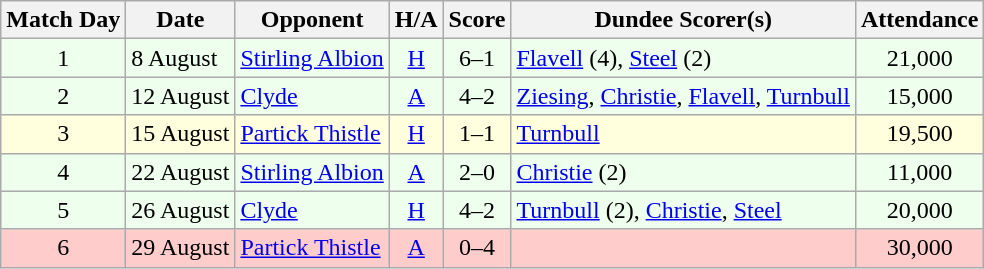<table class="wikitable" style="text-align:center">
<tr>
<th>Match Day</th>
<th>Date</th>
<th>Opponent</th>
<th>H/A</th>
<th>Score</th>
<th>Dundee Scorer(s)</th>
<th>Attendance</th>
</tr>
<tr bgcolor="#EEFFEE">
<td>1</td>
<td align="left">8 August</td>
<td align="left"><a href='#'>Stirling Albion</a></td>
<td><a href='#'>H</a></td>
<td>6–1</td>
<td align="left"><a href='#'>Flavell</a> (4), <a href='#'>Steel</a> (2)</td>
<td>21,000</td>
</tr>
<tr bgcolor="#EEFFEE">
<td>2</td>
<td align="left">12 August</td>
<td align="left"><a href='#'>Clyde</a></td>
<td><a href='#'>A</a></td>
<td>4–2</td>
<td align="left"><a href='#'>Ziesing</a>, <a href='#'>Christie</a>, <a href='#'>Flavell</a>, <a href='#'>Turnbull</a></td>
<td>15,000</td>
</tr>
<tr bgcolor="#FFFFDD">
<td>3</td>
<td align="left">15 August</td>
<td align="left"><a href='#'>Partick Thistle</a></td>
<td><a href='#'>H</a></td>
<td>1–1</td>
<td align="left"><a href='#'>Turnbull</a></td>
<td>19,500</td>
</tr>
<tr bgcolor="#EEFFEE">
<td>4</td>
<td align="left">22 August</td>
<td align="left"><a href='#'>Stirling Albion</a></td>
<td><a href='#'>A</a></td>
<td>2–0</td>
<td align="left"><a href='#'>Christie</a> (2)</td>
<td>11,000</td>
</tr>
<tr bgcolor="#EEFFEE">
<td>5</td>
<td align="left">26 August</td>
<td align="left"><a href='#'>Clyde</a></td>
<td><a href='#'>H</a></td>
<td>4–2</td>
<td align="left"><a href='#'>Turnbull</a> (2), <a href='#'>Christie</a>, <a href='#'>Steel</a></td>
<td>20,000</td>
</tr>
<tr bgcolor="#FFCCCC">
<td>6</td>
<td align="left">29 August</td>
<td align="left"><a href='#'>Partick Thistle</a></td>
<td><a href='#'>A</a></td>
<td>0–4</td>
<td align="left"></td>
<td>30,000</td>
</tr>
</table>
